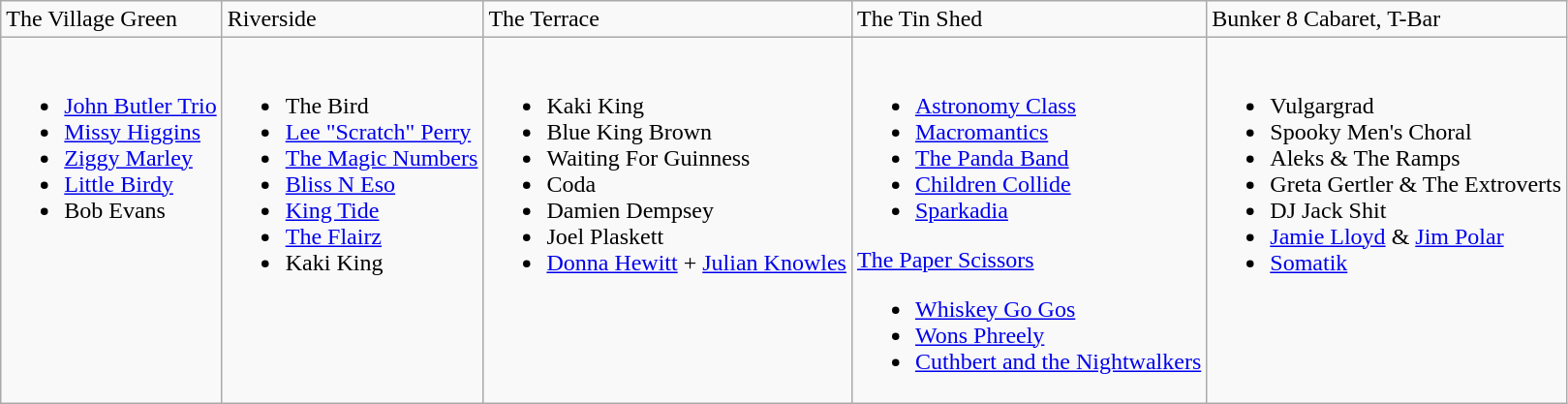<table class="wikitable">
<tr>
<td>The Village Green</td>
<td>Riverside</td>
<td>The Terrace</td>
<td>The Tin Shed</td>
<td>Bunker 8 Cabaret, T-Bar</td>
</tr>
<tr valign="top">
<td><br><ul><li><a href='#'>John Butler Trio</a></li><li><a href='#'>Missy Higgins</a></li><li><a href='#'>Ziggy Marley</a></li><li><a href='#'>Little Birdy</a></li><li>Bob Evans</li></ul></td>
<td><br><ul><li>The Bird</li><li><a href='#'>Lee "Scratch" Perry</a></li><li><a href='#'>The Magic Numbers</a></li><li><a href='#'>Bliss N Eso</a></li><li><a href='#'>King Tide</a></li><li><a href='#'>The Flairz</a></li><li>Kaki King</li></ul></td>
<td><br><ul><li>Kaki King</li><li>Blue King Brown</li><li>Waiting For Guinness</li><li>Coda</li><li>Damien Dempsey</li><li>Joel Plaskett</li><li><a href='#'>Donna Hewitt</a> + <a href='#'>Julian Knowles</a></li></ul></td>
<td><br><ul><li><a href='#'>Astronomy Class</a></li><li><a href='#'>Macromantics</a></li><li><a href='#'>The Panda Band</a></li><li><a href='#'>Children Collide</a></li><li><a href='#'>Sparkadia</a></li></ul><a href='#'>The Paper Scissors</a><ul><li><a href='#'>Whiskey Go Gos</a></li><li><a href='#'>Wons Phreely</a></li><li><a href='#'>Cuthbert and the Nightwalkers</a></li></ul></td>
<td><br><ul><li>Vulgargrad</li><li>Spooky Men's Choral</li><li>Aleks & The Ramps</li><li>Greta Gertler & The Extroverts</li><li>DJ Jack Shit</li><li><a href='#'>Jamie Lloyd</a> & <a href='#'>Jim Polar</a></li><li><a href='#'>Somatik</a></li></ul></td>
</tr>
</table>
